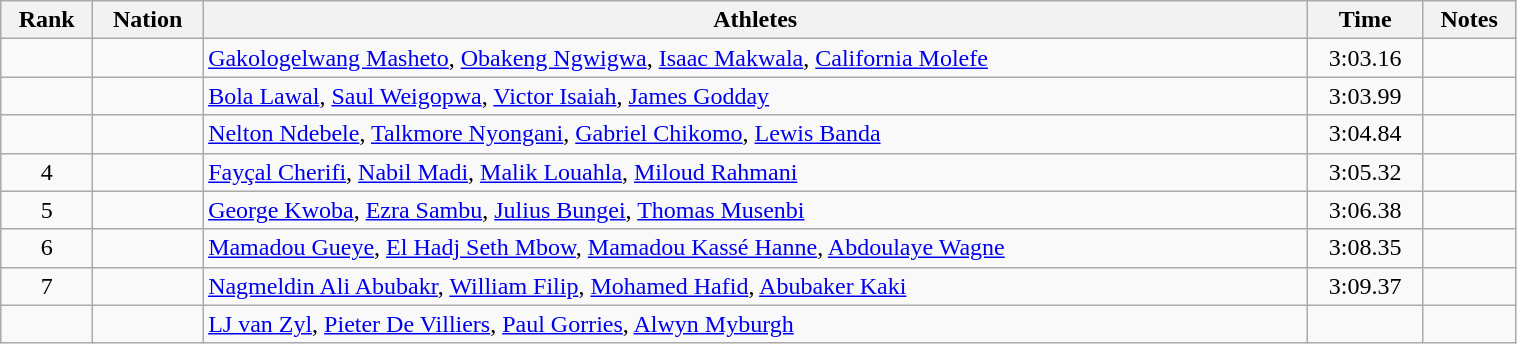<table class="wikitable sortable" width=80% style="text-align:center;">
<tr>
<th>Rank</th>
<th>Nation</th>
<th>Athletes</th>
<th>Time</th>
<th>Notes</th>
</tr>
<tr>
<td></td>
<td align=left></td>
<td align=left><a href='#'>Gakologelwang Masheto</a>, <a href='#'>Obakeng Ngwigwa</a>, <a href='#'>Isaac Makwala</a>, <a href='#'>California Molefe</a></td>
<td>3:03.16</td>
<td></td>
</tr>
<tr>
<td></td>
<td align=left></td>
<td align=left><a href='#'>Bola Lawal</a>, <a href='#'>Saul Weigopwa</a>, <a href='#'>Victor Isaiah</a>, <a href='#'>James Godday</a></td>
<td>3:03.99</td>
<td></td>
</tr>
<tr>
<td></td>
<td align=left></td>
<td align=left><a href='#'>Nelton Ndebele</a>, <a href='#'>Talkmore Nyongani</a>, <a href='#'>Gabriel Chikomo</a>, <a href='#'>Lewis Banda</a></td>
<td>3:04.84</td>
<td></td>
</tr>
<tr>
<td>4</td>
<td align=left></td>
<td align=left><a href='#'>Fayçal Cherifi</a>, <a href='#'>Nabil Madi</a>, <a href='#'>Malik Louahla</a>, <a href='#'>Miloud Rahmani</a></td>
<td>3:05.32</td>
<td></td>
</tr>
<tr>
<td>5</td>
<td align=left></td>
<td align=left><a href='#'>George Kwoba</a>, <a href='#'>Ezra Sambu</a>, <a href='#'>Julius Bungei</a>, <a href='#'>Thomas Musenbi</a></td>
<td>3:06.38</td>
<td></td>
</tr>
<tr>
<td>6</td>
<td align=left></td>
<td align=left><a href='#'>Mamadou Gueye</a>, <a href='#'>El Hadj Seth Mbow</a>, <a href='#'>Mamadou Kassé Hanne</a>, <a href='#'>Abdoulaye Wagne</a></td>
<td>3:08.35</td>
<td></td>
</tr>
<tr>
<td>7</td>
<td align=left></td>
<td align=left><a href='#'>Nagmeldin Ali Abubakr</a>, <a href='#'>William Filip</a>, <a href='#'>Mohamed Hafid</a>, <a href='#'>Abubaker Kaki</a></td>
<td>3:09.37</td>
<td></td>
</tr>
<tr>
<td></td>
<td align=left></td>
<td align=left><a href='#'>LJ van Zyl</a>, <a href='#'>Pieter De Villiers</a>, <a href='#'>Paul Gorries</a>, <a href='#'>Alwyn Myburgh</a></td>
<td></td>
<td></td>
</tr>
</table>
